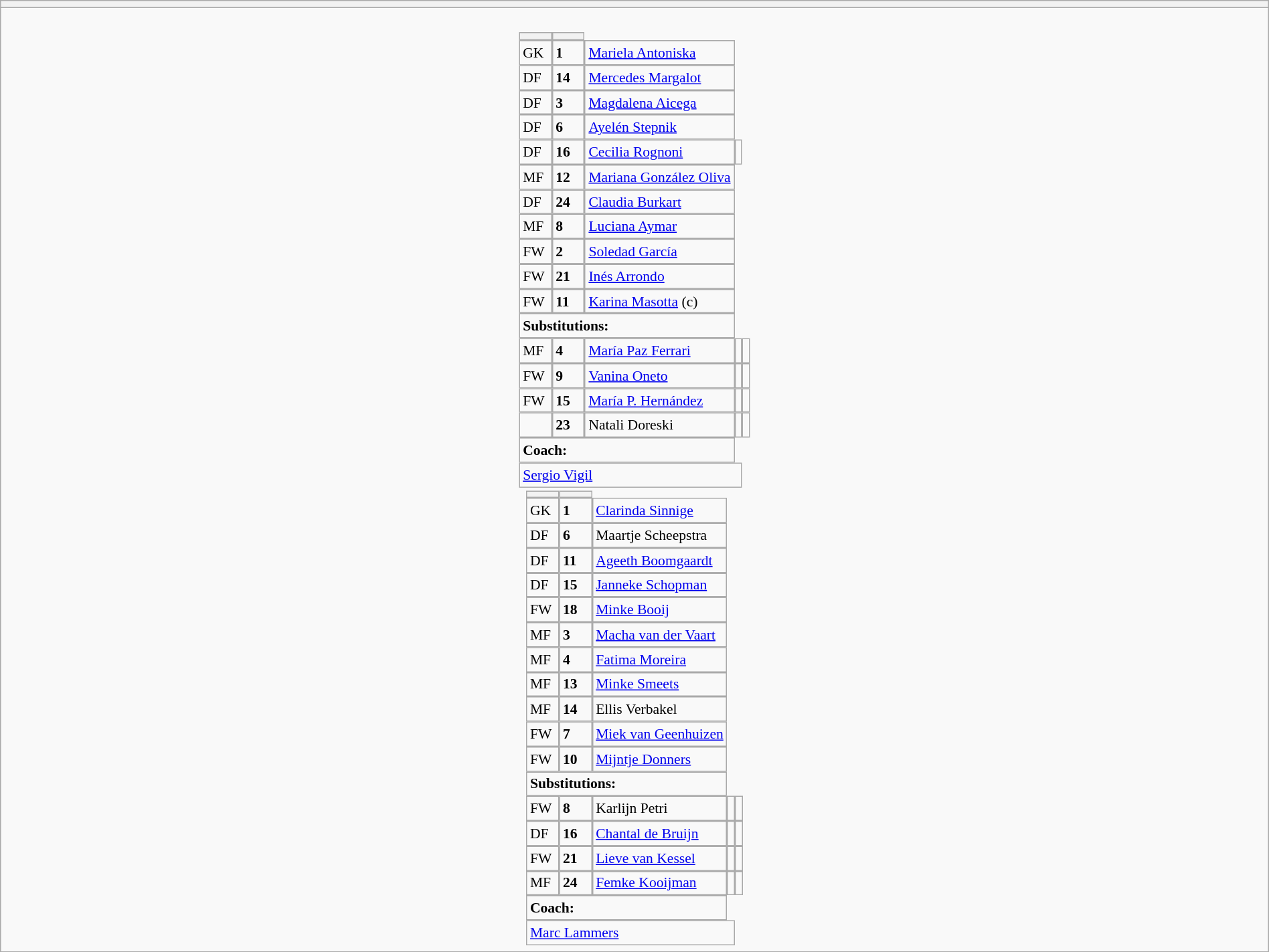<table style="width:100%" class="wikitable collapsible collapsed">
<tr>
<th></th>
</tr>
<tr>
<td><br>






<table style="font-size:90%; margin:0.2em auto;" cellspacing="0" cellpadding="0">
<tr>
<th width="25"></th>
<th width="25"></th>
</tr>
<tr>
<td>GK</td>
<td><strong>1</strong></td>
<td><a href='#'>Mariela Antoniska</a></td>
</tr>
<tr>
<td>DF</td>
<td><strong>14</strong></td>
<td><a href='#'>Mercedes Margalot</a></td>
</tr>
<tr>
<td>DF</td>
<td><strong>3</strong></td>
<td><a href='#'>Magdalena Aicega</a></td>
</tr>
<tr>
<td>DF</td>
<td><strong>6</strong></td>
<td><a href='#'>Ayelén Stepnik</a></td>
</tr>
<tr>
<td>DF</td>
<td><strong>16</strong></td>
<td><a href='#'>Cecilia Rognoni</a></td>
<td> </td>
</tr>
<tr>
<td>MF</td>
<td><strong>12</strong></td>
<td><a href='#'>Mariana González Oliva</a></td>
</tr>
<tr>
<td>DF</td>
<td><strong>24</strong></td>
<td><a href='#'>Claudia Burkart</a></td>
</tr>
<tr>
<td>MF</td>
<td><strong>8</strong></td>
<td><a href='#'>Luciana Aymar</a></td>
</tr>
<tr>
<td>FW</td>
<td><strong>2</strong></td>
<td><a href='#'>Soledad García</a></td>
</tr>
<tr>
<td>FW</td>
<td><strong>21</strong></td>
<td><a href='#'>Inés Arrondo</a></td>
</tr>
<tr>
<td>FW</td>
<td><strong>11</strong></td>
<td><a href='#'>Karina Masotta</a> (c)</td>
</tr>
<tr>
<td colspan=3><strong>Substitutions:</strong></td>
</tr>
<tr>
<td>MF</td>
<td><strong>4</strong></td>
<td><a href='#'>María Paz Ferrari</a></td>
<td></td>
<td></td>
</tr>
<tr>
<td>FW</td>
<td><strong>9</strong></td>
<td><a href='#'>Vanina Oneto</a></td>
<td></td>
<td></td>
</tr>
<tr>
<td>FW</td>
<td><strong>15</strong></td>
<td><a href='#'>María P. Hernández</a></td>
<td></td>
<td></td>
</tr>
<tr>
<td></td>
<td><strong>23</strong></td>
<td>Natali Doreski</td>
<td> </td>
<td></td>
</tr>
<tr>
<td colspan=3><strong>Coach:</strong></td>
</tr>
<tr>
<td colspan=4> <a href='#'>Sergio Vigil</a></td>
</tr>
</table>
<table cellspacing="0" cellpadding="0" style="font-size:90%; margin:0.2em auto;">
<tr>
<th width="25"></th>
<th width="25"></th>
</tr>
<tr>
<td>GK</td>
<td><strong>1</strong></td>
<td><a href='#'>Clarinda Sinnige</a></td>
</tr>
<tr>
<td>DF</td>
<td><strong>6</strong></td>
<td>Maartje Scheepstra</td>
</tr>
<tr>
<td>DF</td>
<td><strong>11</strong></td>
<td><a href='#'>Ageeth Boomgaardt</a></td>
</tr>
<tr>
<td>DF</td>
<td><strong>15</strong></td>
<td><a href='#'>Janneke Schopman</a></td>
</tr>
<tr>
<td>FW</td>
<td><strong>18</strong></td>
<td><a href='#'>Minke Booij</a></td>
</tr>
<tr>
<td>MF</td>
<td><strong>3</strong></td>
<td><a href='#'>Macha van der Vaart</a></td>
</tr>
<tr>
<td>MF</td>
<td><strong>4</strong></td>
<td><a href='#'>Fatima Moreira</a></td>
</tr>
<tr>
<td>MF</td>
<td><strong>13</strong></td>
<td><a href='#'>Minke Smeets</a></td>
</tr>
<tr>
<td>MF</td>
<td><strong>14</strong></td>
<td>Ellis Verbakel</td>
</tr>
<tr>
<td>FW</td>
<td><strong>7</strong></td>
<td><a href='#'>Miek van Geenhuizen</a></td>
</tr>
<tr>
<td>FW</td>
<td><strong>10</strong></td>
<td><a href='#'>Mijntje Donners</a></td>
</tr>
<tr>
<td colspan=3><strong>Substitutions:</strong></td>
</tr>
<tr>
<td>FW</td>
<td><strong>8</strong></td>
<td>Karlijn Petri</td>
<td></td>
<td></td>
</tr>
<tr>
<td>DF</td>
<td><strong>16</strong></td>
<td><a href='#'>Chantal de Bruijn</a></td>
<td></td>
<td></td>
</tr>
<tr>
<td>FW</td>
<td><strong>21</strong></td>
<td><a href='#'>Lieve van Kessel</a></td>
<td></td>
<td></td>
</tr>
<tr>
<td>MF</td>
<td><strong>24</strong></td>
<td><a href='#'>Femke Kooijman</a></td>
<td></td>
<td></td>
</tr>
<tr>
<td colspan=3><strong>Coach:</strong></td>
</tr>
<tr>
<td colspan=4> <a href='#'>Marc Lammers</a></td>
</tr>
</table>
</td>
</tr>
</table>
